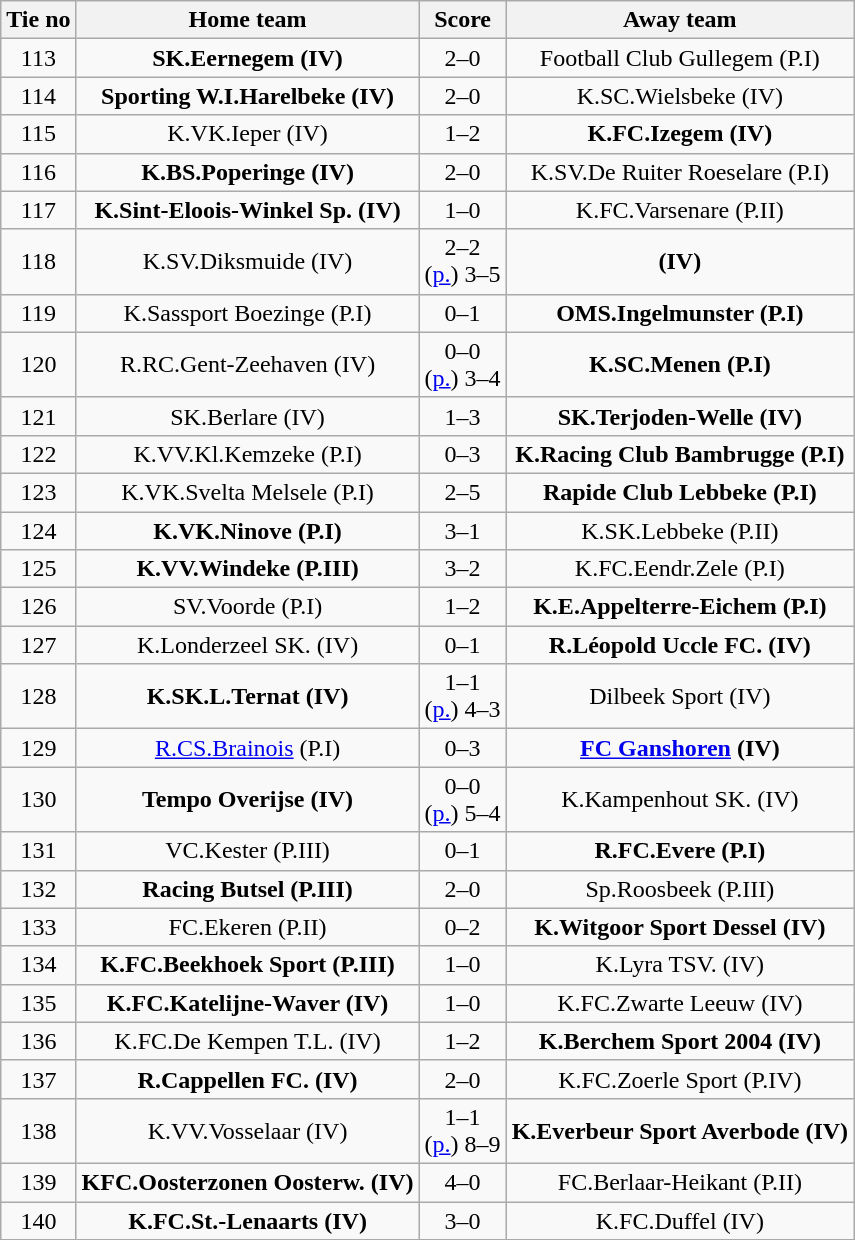<table class="wikitable" style="text-align: center">
<tr>
<th>Tie no</th>
<th>Home team</th>
<th>Score</th>
<th>Away team</th>
</tr>
<tr>
<td>113</td>
<td><strong>SK.Eernegem (IV)</strong></td>
<td>2–0</td>
<td>Football Club Gullegem (P.I)</td>
</tr>
<tr>
<td>114</td>
<td><strong>Sporting W.I.Harelbeke (IV)</strong></td>
<td>2–0</td>
<td>K.SC.Wielsbeke (IV)</td>
</tr>
<tr>
<td>115</td>
<td>K.VK.Ieper (IV)</td>
<td>1–2</td>
<td><strong>K.FC.Izegem (IV)</strong></td>
</tr>
<tr>
<td>116</td>
<td><strong>K.BS.Poperinge (IV)</strong></td>
<td>2–0</td>
<td>K.SV.De Ruiter Roeselare (P.I)</td>
</tr>
<tr>
<td>117</td>
<td><strong>K.Sint-Eloois-Winkel Sp. (IV)</strong></td>
<td>1–0</td>
<td>K.FC.Varsenare (P.II)</td>
</tr>
<tr>
<td>118</td>
<td>K.SV.Diksmuide (IV)</td>
<td>2–2<br>(<a href='#'>p.</a>) 3–5</td>
<td><strong> (IV)</strong></td>
</tr>
<tr>
<td>119</td>
<td>K.Sassport Boezinge (P.I)</td>
<td>0–1</td>
<td><strong>OMS.Ingelmunster (P.I)</strong></td>
</tr>
<tr>
<td>120</td>
<td>R.RC.Gent-Zeehaven (IV)</td>
<td>0–0<br>(<a href='#'>p.</a>) 3–4</td>
<td><strong>K.SC.Menen (P.I)</strong></td>
</tr>
<tr>
<td>121</td>
<td>SK.Berlare (IV)</td>
<td>1–3</td>
<td><strong>SK.Terjoden-Welle (IV)</strong></td>
</tr>
<tr>
<td>122</td>
<td>K.VV.Kl.Kemzeke (P.I)</td>
<td>0–3</td>
<td><strong>K.Racing Club Bambrugge (P.I)</strong></td>
</tr>
<tr>
<td>123</td>
<td>K.VK.Svelta Melsele (P.I)</td>
<td>2–5</td>
<td><strong>Rapide Club Lebbeke (P.I)</strong></td>
</tr>
<tr>
<td>124</td>
<td><strong>K.VK.Ninove (P.I)</strong></td>
<td>3–1</td>
<td>K.SK.Lebbeke (P.II)</td>
</tr>
<tr>
<td>125</td>
<td><strong>K.VV.Windeke (P.III)</strong></td>
<td>3–2</td>
<td>K.FC.Eendr.Zele (P.I)</td>
</tr>
<tr>
<td>126</td>
<td>SV.Voorde (P.I)</td>
<td>1–2</td>
<td><strong>K.E.Appelterre-Eichem (P.I)</strong></td>
</tr>
<tr>
<td>127</td>
<td>K.Londerzeel SK. (IV)</td>
<td>0–1</td>
<td><strong>R.Léopold Uccle FC. (IV)</strong></td>
</tr>
<tr>
<td>128</td>
<td><strong>K.SK.L.Ternat (IV)</strong></td>
<td>1–1<br>(<a href='#'>p.</a>) 4–3</td>
<td>Dilbeek Sport (IV)</td>
</tr>
<tr>
<td>129</td>
<td><a href='#'>R.CS.Brainois</a> (P.I)</td>
<td>0–3</td>
<td><strong><a href='#'>FC Ganshoren</a> (IV)</strong></td>
</tr>
<tr>
<td>130</td>
<td><strong>Tempo Overijse (IV)</strong></td>
<td>0–0<br>(<a href='#'>p.</a>) 5–4</td>
<td>K.Kampenhout SK. (IV)</td>
</tr>
<tr>
<td>131</td>
<td>VC.Kester (P.III)</td>
<td>0–1</td>
<td><strong>R.FC.Evere (P.I)</strong></td>
</tr>
<tr>
<td>132</td>
<td><strong>Racing Butsel (P.III)</strong></td>
<td>2–0</td>
<td>Sp.Roosbeek (P.III)</td>
</tr>
<tr>
<td>133</td>
<td>FC.Ekeren (P.II)</td>
<td>0–2</td>
<td><strong>K.Witgoor Sport Dessel (IV)</strong></td>
</tr>
<tr>
<td>134</td>
<td><strong>K.FC.Beekhoek Sport (P.III)</strong></td>
<td>1–0</td>
<td>K.Lyra TSV. (IV)</td>
</tr>
<tr>
<td>135</td>
<td><strong>K.FC.Katelijne-Waver (IV)</strong></td>
<td>1–0</td>
<td>K.FC.Zwarte Leeuw (IV)</td>
</tr>
<tr>
<td>136</td>
<td>K.FC.De Kempen T.L. (IV)</td>
<td>1–2</td>
<td><strong>K.Berchem Sport 2004 (IV)</strong></td>
</tr>
<tr>
<td>137</td>
<td><strong>R.Cappellen FC. (IV)</strong></td>
<td>2–0</td>
<td>K.FC.Zoerle Sport (P.IV)</td>
</tr>
<tr>
<td>138</td>
<td>K.VV.Vosselaar (IV)</td>
<td>1–1<br>(<a href='#'>p.</a>) 8–9</td>
<td><strong>K.Everbeur Sport Averbode (IV)</strong></td>
</tr>
<tr>
<td>139</td>
<td><strong>KFC.Oosterzonen Oosterw. (IV)</strong></td>
<td>4–0</td>
<td>FC.Berlaar-Heikant (P.II)</td>
</tr>
<tr>
<td>140</td>
<td><strong>K.FC.St.-Lenaarts (IV)</strong></td>
<td>3–0</td>
<td>K.FC.Duffel (IV)</td>
</tr>
</table>
